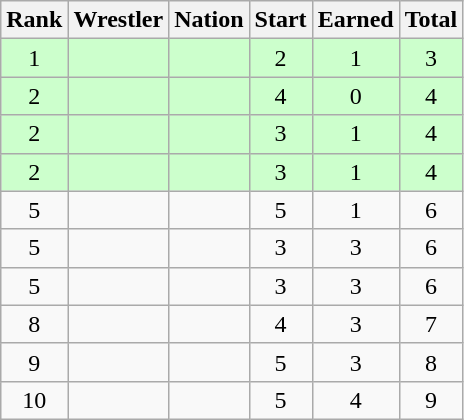<table class="wikitable sortable" style="text-align:center;">
<tr>
<th>Rank</th>
<th>Wrestler</th>
<th>Nation</th>
<th>Start</th>
<th>Earned</th>
<th>Total</th>
</tr>
<tr style="background:#cfc;">
<td>1</td>
<td align=left></td>
<td align=left></td>
<td>2</td>
<td>1</td>
<td>3</td>
</tr>
<tr style="background:#cfc;">
<td>2</td>
<td align=left></td>
<td align=left></td>
<td>4</td>
<td>0</td>
<td>4</td>
</tr>
<tr style="background:#cfc;">
<td>2</td>
<td align=left></td>
<td align=left></td>
<td>3</td>
<td>1</td>
<td>4</td>
</tr>
<tr style="background:#cfc;">
<td>2</td>
<td align=left></td>
<td align=left></td>
<td>3</td>
<td>1</td>
<td>4</td>
</tr>
<tr>
<td>5</td>
<td align=left></td>
<td align=left></td>
<td>5</td>
<td>1</td>
<td>6</td>
</tr>
<tr>
<td>5</td>
<td align=left></td>
<td align=left></td>
<td>3</td>
<td>3</td>
<td>6</td>
</tr>
<tr>
<td>5</td>
<td align=left></td>
<td align=left></td>
<td>3</td>
<td>3</td>
<td>6</td>
</tr>
<tr>
<td>8</td>
<td align=left></td>
<td align=left></td>
<td>4</td>
<td>3</td>
<td>7</td>
</tr>
<tr>
<td>9</td>
<td align=left></td>
<td align=left></td>
<td>5</td>
<td>3</td>
<td>8</td>
</tr>
<tr>
<td>10</td>
<td align=left></td>
<td align=left></td>
<td>5</td>
<td>4</td>
<td>9</td>
</tr>
</table>
